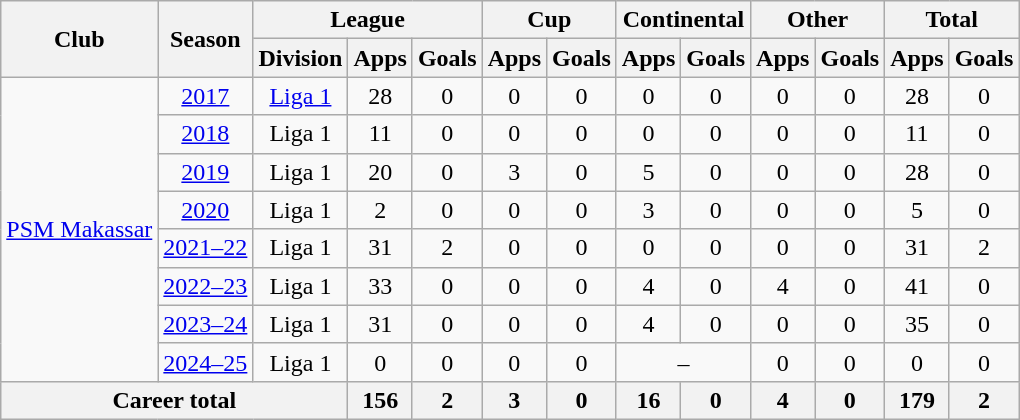<table class="wikitable" style="text-align:center">
<tr>
<th rowspan="2">Club</th>
<th rowspan="2">Season</th>
<th colspan="3">League</th>
<th colspan="2">Cup</th>
<th colspan="2">Continental</th>
<th colspan="2">Other</th>
<th colspan="2">Total</th>
</tr>
<tr>
<th>Division</th>
<th>Apps</th>
<th>Goals</th>
<th>Apps</th>
<th>Goals</th>
<th>Apps</th>
<th>Goals</th>
<th>Apps</th>
<th>Goals</th>
<th>Apps</th>
<th>Goals</th>
</tr>
<tr>
<td rowspan="8" valign="center"><a href='#'>PSM Makassar</a></td>
<td><a href='#'>2017</a></td>
<td rowspan="1" valign="center"><a href='#'>Liga 1</a></td>
<td>28</td>
<td>0</td>
<td>0</td>
<td>0</td>
<td>0</td>
<td>0</td>
<td>0</td>
<td>0</td>
<td>28</td>
<td>0</td>
</tr>
<tr>
<td><a href='#'>2018</a></td>
<td rowspan="1" valign="center">Liga 1</td>
<td>11</td>
<td>0</td>
<td>0</td>
<td>0</td>
<td>0</td>
<td>0</td>
<td>0</td>
<td>0</td>
<td>11</td>
<td>0</td>
</tr>
<tr>
<td><a href='#'>2019</a></td>
<td rowspan="1" valign="center">Liga 1</td>
<td>20</td>
<td>0</td>
<td>3</td>
<td>0</td>
<td>5</td>
<td>0</td>
<td>0</td>
<td>0</td>
<td>28</td>
<td>0</td>
</tr>
<tr>
<td><a href='#'>2020</a></td>
<td rowspan="1" valign="center">Liga 1</td>
<td>2</td>
<td>0</td>
<td>0</td>
<td>0</td>
<td>3</td>
<td>0</td>
<td>0</td>
<td>0</td>
<td>5</td>
<td>0</td>
</tr>
<tr>
<td><a href='#'>2021–22</a></td>
<td rowspan="1" valign="center">Liga 1</td>
<td>31</td>
<td>2</td>
<td>0</td>
<td>0</td>
<td>0</td>
<td>0</td>
<td>0</td>
<td>0</td>
<td>31</td>
<td>2</td>
</tr>
<tr>
<td><a href='#'>2022–23</a></td>
<td>Liga 1</td>
<td>33</td>
<td>0</td>
<td>0</td>
<td>0</td>
<td>4</td>
<td>0</td>
<td>4</td>
<td>0</td>
<td>41</td>
<td>0</td>
</tr>
<tr>
<td><a href='#'>2023–24</a></td>
<td>Liga 1</td>
<td>31</td>
<td>0</td>
<td>0</td>
<td>0</td>
<td>4</td>
<td>0</td>
<td>0</td>
<td>0</td>
<td>35</td>
<td>0</td>
</tr>
<tr>
<td><a href='#'>2024–25</a></td>
<td>Liga 1</td>
<td>0</td>
<td>0</td>
<td>0</td>
<td>0</td>
<td colspan="2">–</td>
<td>0</td>
<td>0</td>
<td>0</td>
<td>0</td>
</tr>
<tr>
<th colspan="3">Career total</th>
<th>156</th>
<th>2</th>
<th>3</th>
<th>0</th>
<th>16</th>
<th>0</th>
<th>4</th>
<th>0</th>
<th>179</th>
<th>2</th>
</tr>
</table>
